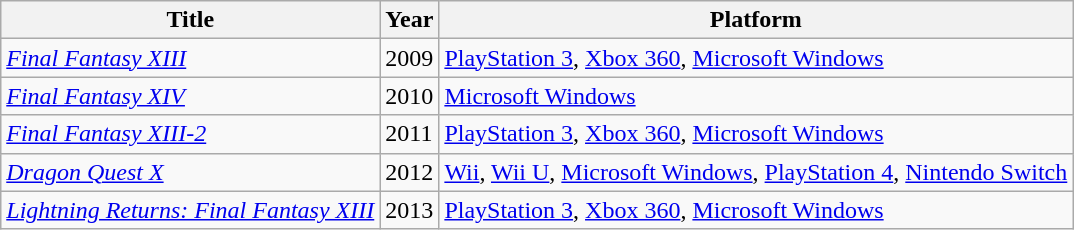<table class="wikitable sortable">
<tr>
<th>Title</th>
<th>Year</th>
<th>Platform</th>
</tr>
<tr>
<td><em><a href='#'>Final Fantasy XIII</a></em></td>
<td>2009</td>
<td><a href='#'>PlayStation 3</a>, <a href='#'>Xbox 360</a>, <a href='#'>Microsoft Windows</a></td>
</tr>
<tr>
<td><em><a href='#'>Final Fantasy XIV</a></em></td>
<td>2010</td>
<td><a href='#'>Microsoft Windows</a></td>
</tr>
<tr>
<td><em><a href='#'>Final Fantasy XIII-2</a></em></td>
<td>2011</td>
<td><a href='#'>PlayStation 3</a>, <a href='#'>Xbox 360</a>, <a href='#'>Microsoft Windows</a></td>
</tr>
<tr>
<td><em><a href='#'>Dragon Quest X</a></em></td>
<td>2012</td>
<td><a href='#'>Wii</a>, <a href='#'>Wii U</a>, <a href='#'>Microsoft Windows</a>, <a href='#'>PlayStation 4</a>, <a href='#'>Nintendo Switch</a></td>
</tr>
<tr>
<td><em><a href='#'>Lightning Returns: Final Fantasy XIII</a></em></td>
<td>2013</td>
<td><a href='#'>PlayStation 3</a>, <a href='#'>Xbox 360</a>, <a href='#'>Microsoft Windows</a></td>
</tr>
</table>
